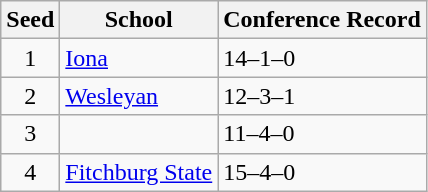<table class="wikitable">
<tr>
<th>Seed</th>
<th>School</th>
<th>Conference Record</th>
</tr>
<tr>
<td align=center>1</td>
<td><a href='#'>Iona</a></td>
<td>14–1–0</td>
</tr>
<tr>
<td align=center>2</td>
<td><a href='#'>Wesleyan</a></td>
<td>12–3–1</td>
</tr>
<tr>
<td align=center>3</td>
<td><a href='#'></a></td>
<td>11–4–0</td>
</tr>
<tr>
<td align=center>4</td>
<td><a href='#'>Fitchburg State</a></td>
<td>15–4–0</td>
</tr>
</table>
